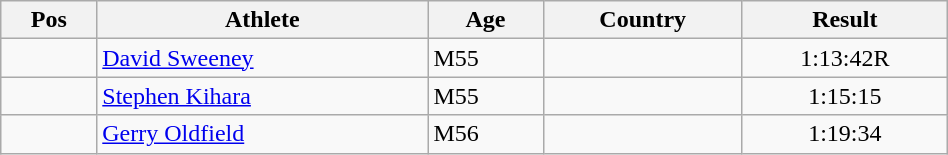<table class="wikitable"  style="text-align:center; width:50%;">
<tr>
<th>Pos</th>
<th>Athlete</th>
<th>Age</th>
<th>Country</th>
<th>Result</th>
</tr>
<tr>
<td align=center></td>
<td align=left><a href='#'>David Sweeney</a></td>
<td align=left>M55</td>
<td align=left></td>
<td>1:13:42R</td>
</tr>
<tr>
<td align=center></td>
<td align=left><a href='#'>Stephen Kihara</a></td>
<td align=left>M55</td>
<td align=left></td>
<td>1:15:15</td>
</tr>
<tr>
<td align=center></td>
<td align=left><a href='#'>Gerry Oldfield</a></td>
<td align=left>M56</td>
<td align=left></td>
<td>1:19:34</td>
</tr>
</table>
